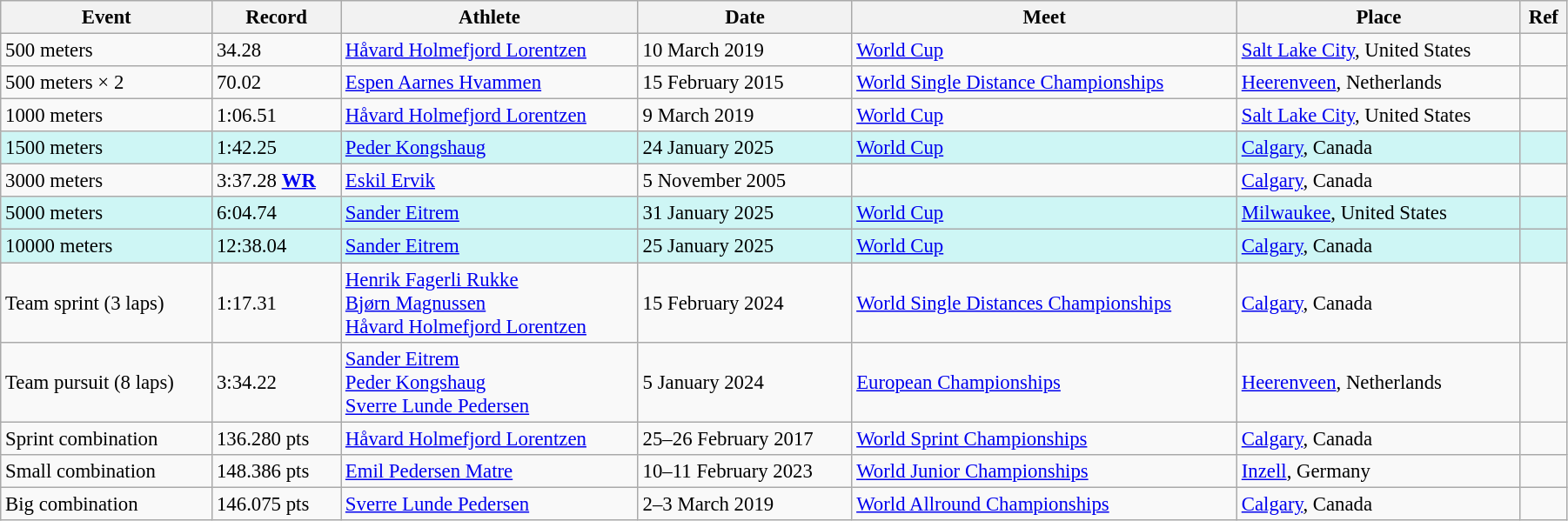<table class="wikitable" style="font-size:95%; width: 95%;">
<tr>
<th>Event</th>
<th>Record</th>
<th>Athlete</th>
<th>Date</th>
<th>Meet</th>
<th>Place</th>
<th>Ref</th>
</tr>
<tr>
<td>500 meters</td>
<td>34.28</td>
<td><a href='#'>Håvard Holmefjord Lorentzen</a></td>
<td>10 March 2019</td>
<td><a href='#'>World Cup</a></td>
<td><a href='#'>Salt Lake City</a>, United States</td>
<td></td>
</tr>
<tr>
<td>500 meters × 2</td>
<td>70.02</td>
<td><a href='#'>Espen Aarnes Hvammen</a></td>
<td>15 February 2015</td>
<td><a href='#'>World Single Distance Championships</a></td>
<td><a href='#'>Heerenveen</a>, Netherlands</td>
<td></td>
</tr>
<tr>
<td>1000 meters</td>
<td>1:06.51</td>
<td><a href='#'>Håvard Holmefjord Lorentzen</a></td>
<td>9 March 2019</td>
<td><a href='#'>World Cup</a></td>
<td><a href='#'>Salt Lake City</a>, United States</td>
<td></td>
</tr>
<tr bgcolor=#CEF6F5>
<td>1500 meters</td>
<td>1:42.25</td>
<td><a href='#'>Peder Kongshaug</a></td>
<td>24 January 2025</td>
<td><a href='#'>World Cup</a></td>
<td><a href='#'>Calgary</a>, Canada</td>
<td></td>
</tr>
<tr>
<td>3000 meters</td>
<td>3:37.28 <strong><a href='#'>WR</a></strong></td>
<td><a href='#'>Eskil Ervik</a></td>
<td>5 November 2005</td>
<td></td>
<td><a href='#'>Calgary</a>, Canada</td>
<td></td>
</tr>
<tr bgcolor=#CEF6F5>
<td>5000 meters</td>
<td>6:04.74</td>
<td><a href='#'>Sander Eitrem</a></td>
<td>31 January 2025</td>
<td><a href='#'>World Cup</a></td>
<td><a href='#'>Milwaukee</a>, United States</td>
<td></td>
</tr>
<tr bgcolor=#CEF6F5>
<td>10000 meters</td>
<td>12:38.04</td>
<td><a href='#'>Sander Eitrem</a></td>
<td>25 January 2025</td>
<td><a href='#'>World Cup</a></td>
<td><a href='#'>Calgary</a>, Canada</td>
<td></td>
</tr>
<tr>
<td>Team sprint (3 laps)</td>
<td>1:17.31</td>
<td><a href='#'>Henrik Fagerli Rukke</a><br><a href='#'>Bjørn Magnussen</a><br><a href='#'>Håvard Holmefjord Lorentzen</a></td>
<td>15 February 2024</td>
<td><a href='#'>World Single Distances Championships</a></td>
<td><a href='#'>Calgary</a>, Canada</td>
<td></td>
</tr>
<tr>
<td>Team pursuit (8 laps)</td>
<td>3:34.22</td>
<td><a href='#'>Sander Eitrem</a><br><a href='#'>Peder Kongshaug</a><br><a href='#'>Sverre Lunde Pedersen</a></td>
<td>5 January 2024</td>
<td><a href='#'>European Championships</a></td>
<td><a href='#'>Heerenveen</a>, Netherlands</td>
<td></td>
</tr>
<tr>
<td>Sprint combination</td>
<td>136.280 pts</td>
<td><a href='#'>Håvard Holmefjord Lorentzen</a></td>
<td>25–26 February 2017</td>
<td><a href='#'>World Sprint Championships</a></td>
<td><a href='#'>Calgary</a>, Canada</td>
<td></td>
</tr>
<tr>
<td>Small combination</td>
<td>148.386 pts</td>
<td><a href='#'>Emil Pedersen Matre</a></td>
<td>10–11 February 2023</td>
<td><a href='#'>World Junior Championships</a></td>
<td><a href='#'>Inzell</a>, Germany</td>
<td></td>
</tr>
<tr>
<td>Big combination</td>
<td>146.075 pts</td>
<td><a href='#'>Sverre Lunde Pedersen</a></td>
<td>2–3 March 2019</td>
<td><a href='#'>World Allround Championships</a></td>
<td><a href='#'>Calgary</a>, Canada</td>
<td></td>
</tr>
</table>
